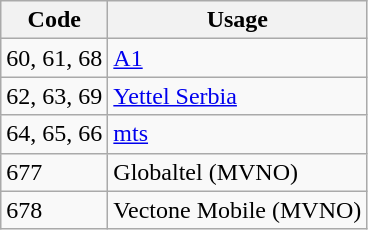<table class="wikitable">
<tr>
<th>Code</th>
<th>Usage</th>
</tr>
<tr>
<td>60, 61, 68</td>
<td><a href='#'>A1</a></td>
</tr>
<tr>
<td>62, 63, 69</td>
<td><a href='#'>Yettel Serbia</a></td>
</tr>
<tr>
<td>64, 65, 66</td>
<td><a href='#'>mts</a></td>
</tr>
<tr>
<td>677</td>
<td>Globaltel (MVNO)</td>
</tr>
<tr>
<td>678</td>
<td>Vectone Mobile (MVNO)</td>
</tr>
</table>
